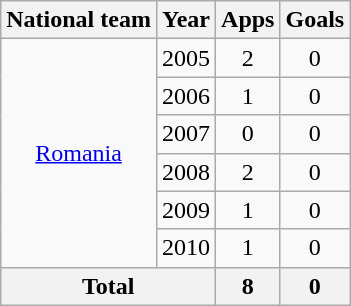<table class="wikitable" style="text-align:center">
<tr>
<th>National team</th>
<th>Year</th>
<th>Apps</th>
<th>Goals</th>
</tr>
<tr>
<td rowspan="6"><a href='#'>Romania</a></td>
<td>2005</td>
<td>2</td>
<td>0</td>
</tr>
<tr>
<td>2006</td>
<td>1</td>
<td>0</td>
</tr>
<tr>
<td>2007</td>
<td>0</td>
<td>0</td>
</tr>
<tr>
<td>2008</td>
<td>2</td>
<td>0</td>
</tr>
<tr>
<td>2009</td>
<td>1</td>
<td>0</td>
</tr>
<tr>
<td>2010</td>
<td>1</td>
<td>0</td>
</tr>
<tr>
<th colspan="2">Total</th>
<th>8</th>
<th>0</th>
</tr>
</table>
